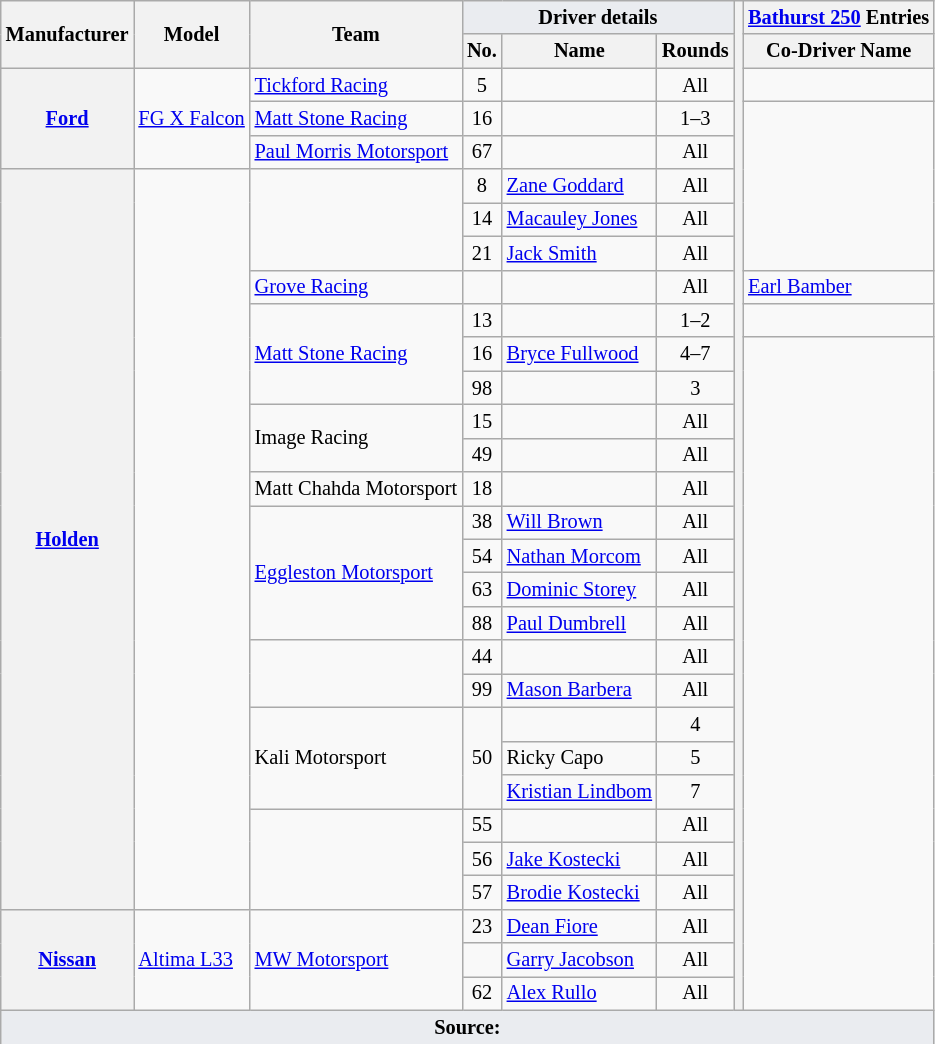<table class="wikitable" style="font-size: 85%">
<tr>
<th rowspan=2>Manufacturer</th>
<th rowspan=2>Model</th>
<th rowspan=2>Team</th>
<td style="background:#eaecf0; text-align:center;" colspan=3><strong>Driver details</strong></td>
<th rowspan=30></th>
<th><a href='#'>Bathurst 250</a> Entries</th>
</tr>
<tr>
<th><abbr>No.</abbr></th>
<th>Name</th>
<th>Rounds</th>
<th>Co-Driver Name</th>
</tr>
<tr>
<th rowspan=3><a href='#'>Ford</a></th>
<td rowspan=3><a href='#'>FG X Falcon</a></td>
<td><a href='#'>Tickford Racing</a></td>
<td align=center>5</td>
<td></td>
<td align=center>All</td>
<td></td>
</tr>
<tr>
<td><a href='#'>Matt Stone Racing</a></td>
<td align=center>16</td>
<td></td>
<td align=center>1–3</td>
</tr>
<tr>
<td><a href='#'>Paul Morris Motorsport</a></td>
<td align=center>67</td>
<td></td>
<td align=center>All</td>
</tr>
<tr>
<th rowspan=22><a href='#'>Holden</a></th>
<td rowspan=22></td>
<td rowspan=3></td>
<td align=center>8</td>
<td> <a href='#'>Zane Goddard</a></td>
<td align=center>All</td>
</tr>
<tr>
<td align=center>14</td>
<td> <a href='#'>Macauley Jones</a></td>
<td align=center>All</td>
</tr>
<tr>
<td align=center>21</td>
<td> <a href='#'>Jack Smith</a></td>
<td align=center>All</td>
</tr>
<tr>
<td><a href='#'>Grove Racing</a></td>
<td align=center></td>
<td></td>
<td align=center>All</td>
<td> <a href='#'>Earl Bamber</a></td>
</tr>
<tr>
<td rowspan=3><a href='#'>Matt Stone Racing</a></td>
<td align=center>13</td>
<td></td>
<td align=center>1–2</td>
<td></td>
</tr>
<tr>
<td align=center>16</td>
<td> <a href='#'>Bryce Fullwood</a></td>
<td align=center>4–7</td>
</tr>
<tr>
<td align=center>98</td>
<td></td>
<td align=center>3</td>
</tr>
<tr>
<td rowspan=2>Image Racing</td>
<td align=center>15</td>
<td></td>
<td align=center>All</td>
</tr>
<tr>
<td align=center>49</td>
<td></td>
<td align=center>All</td>
</tr>
<tr>
<td>Matt Chahda Motorsport</td>
<td align=center>18</td>
<td></td>
<td align=center>All</td>
</tr>
<tr>
<td rowspan=4><a href='#'>Eggleston Motorsport</a></td>
<td align=center>38</td>
<td> <a href='#'>Will Brown</a></td>
<td align=center>All</td>
</tr>
<tr>
<td align=center>54</td>
<td> <a href='#'>Nathan Morcom</a></td>
<td align=center>All</td>
</tr>
<tr>
<td align=center>63</td>
<td> <a href='#'>Dominic Storey</a></td>
<td align=center>All</td>
</tr>
<tr>
<td align=center>88</td>
<td> <a href='#'>Paul Dumbrell</a></td>
<td align=center>All</td>
</tr>
<tr>
<td rowspan=2></td>
<td align=center>44</td>
<td></td>
<td align=center>All</td>
</tr>
<tr>
<td align=center>99</td>
<td> <a href='#'>Mason Barbera</a></td>
<td align=center>All</td>
</tr>
<tr>
<td rowspan=3>Kali Motorsport</td>
<td rowspan=3 align=center>50</td>
<td></td>
<td align=center>4</td>
</tr>
<tr>
<td> Ricky Capo</td>
<td align=center>5</td>
</tr>
<tr>
<td> <a href='#'>Kristian Lindbom</a></td>
<td align=center>7</td>
</tr>
<tr>
<td rowspan=3></td>
<td align=center>55</td>
<td></td>
<td align=center>All</td>
</tr>
<tr>
<td align=center>56</td>
<td> <a href='#'>Jake Kostecki</a></td>
<td align=center>All</td>
</tr>
<tr>
<td align=center>57</td>
<td> <a href='#'>Brodie Kostecki</a></td>
<td align=center>All</td>
</tr>
<tr>
<th rowspan=3><a href='#'>Nissan</a></th>
<td rowspan=3><a href='#'>Altima L33</a></td>
<td rowspan=3><a href='#'>MW Motorsport</a></td>
<td align=center>23</td>
<td> <a href='#'>Dean Fiore</a></td>
<td align=center>All</td>
</tr>
<tr>
<td align=center></td>
<td> <a href='#'>Garry Jacobson</a></td>
<td align=center>All</td>
</tr>
<tr>
<td align=center>62</td>
<td> <a href='#'>Alex Rullo</a></td>
<td align=center>All</td>
</tr>
<tr>
<td style="background:#eaecf0; text-align:center;" colspan="8"><strong>Source:</strong></td>
</tr>
</table>
